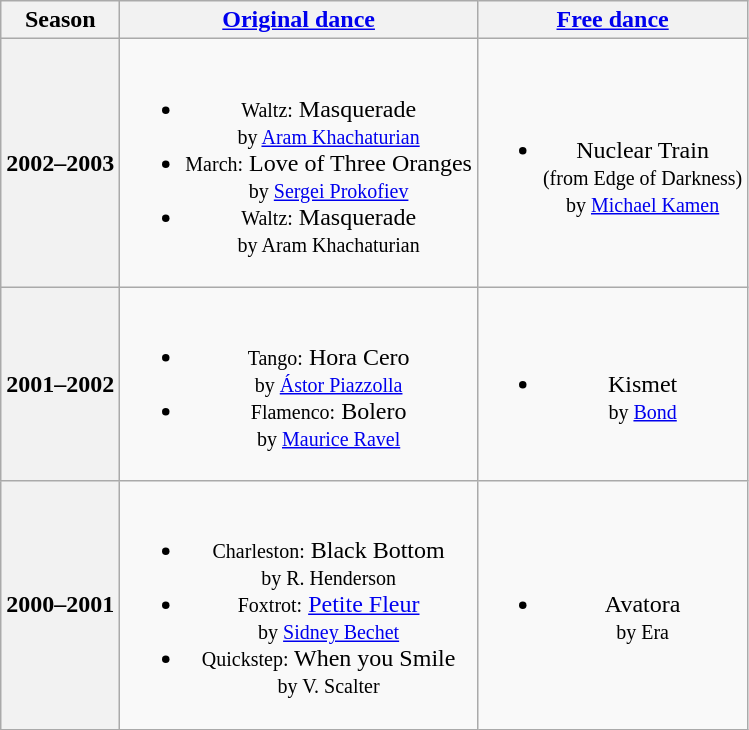<table class="wikitable" style="text-align:center">
<tr>
<th>Season</th>
<th><a href='#'>Original dance</a></th>
<th><a href='#'>Free dance</a></th>
</tr>
<tr>
<th>2002–2003 <br> </th>
<td><br><ul><li><small>Waltz:</small> Masquerade <br><small> by <a href='#'>Aram Khachaturian</a> </small></li><li><small>March:</small> Love of Three Oranges <br><small> by <a href='#'>Sergei Prokofiev</a> </small></li><li><small>Waltz:</small> Masquerade <br><small> by Aram Khachaturian </small></li></ul></td>
<td><br><ul><li>Nuclear Train <br><small> (from Edge of Darkness) <br> by <a href='#'>Michael Kamen</a> </small></li></ul></td>
</tr>
<tr>
<th>2001–2002 <br> </th>
<td><br><ul><li><small>Tango:</small> Hora Cero <br><small> by <a href='#'>Ástor Piazzolla</a> </small></li><li><small>Flamenco:</small> Bolero <br><small> by <a href='#'>Maurice Ravel</a> </small></li></ul></td>
<td><br><ul><li>Kismet <br><small> by <a href='#'>Bond</a> </small></li></ul></td>
</tr>
<tr>
<th>2000–2001 <br> </th>
<td><br><ul><li><small>Charleston:</small> Black Bottom <br><small> by R. Henderson </small></li><li><small>Foxtrot:</small> <a href='#'>Petite Fleur</a> <br><small> by <a href='#'>Sidney Bechet</a> </small></li><li><small>Quickstep:</small> When you Smile <br><small> by V. Scalter </small></li></ul></td>
<td><br><ul><li>Avatora <br><small> by Era </small></li></ul></td>
</tr>
</table>
